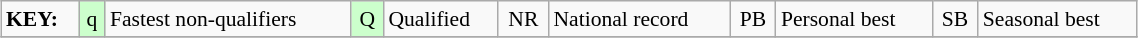<table class="wikitable" style="margin:0.5em auto; font-size:90%;position:relative;" width=60%>
<tr>
<td><strong>KEY:</strong></td>
<td bgcolor=ccffcc align=center>q</td>
<td>Fastest non-qualifiers</td>
<td bgcolor=ccffcc align=center>Q</td>
<td>Qualified</td>
<td align=center>NR</td>
<td>National record</td>
<td align=center>PB</td>
<td>Personal best</td>
<td align=center>SB</td>
<td>Seasonal best</td>
</tr>
<tr>
</tr>
</table>
